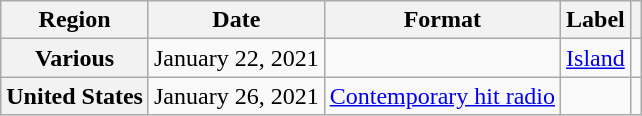<table class="wikitable plainrowheaders">
<tr>
<th scope="col">Region</th>
<th scope="col">Date</th>
<th scope="col">Format</th>
<th scope="col">Label</th>
<th scope="col"></th>
</tr>
<tr>
<th scope="row">Various</th>
<td>January 22, 2021</td>
<td></td>
<td><a href='#'>Island</a></td>
<td></td>
</tr>
<tr>
<th scope="row">United States</th>
<td>January 26, 2021</td>
<td><a href='#'>Contemporary hit radio</a></td>
<td></td>
<td></td>
</tr>
</table>
